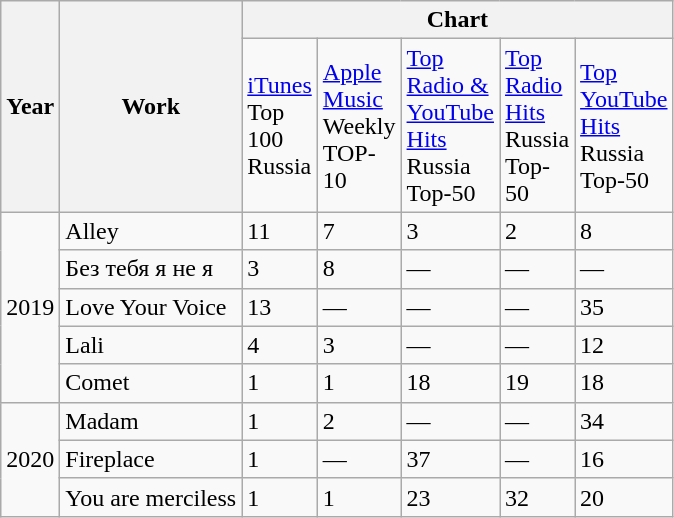<table class="wikitable">
<tr>
<th rowspan="2">Year</th>
<th rowspan="2">Work</th>
<th colspan="5">Chart</th>
</tr>
<tr>
<td width="40"><a href='#'>iTunes</a> Top 100 Russia</td>
<td width="40"><a href='#'>Apple Music</a><br>Weekly TOP-10</td>
<td width="40"><a href='#'>Top Radio & YouTube Hits</a> Russia Top-50</td>
<td width="40"><a href='#'>Top Radio Hits</a> Russia Top-50</td>
<td width="40"><a href='#'>Top YouTube Hits</a> Russia Top-50</td>
</tr>
<tr>
<td rowspan="5">2019</td>
<td>Alley</td>
<td>11</td>
<td>7</td>
<td>3</td>
<td>2</td>
<td>8</td>
</tr>
<tr>
<td>Без тебя я не я</td>
<td>3</td>
<td>8</td>
<td>—</td>
<td>—</td>
<td>—</td>
</tr>
<tr>
<td>Love Your Voice</td>
<td>13</td>
<td>—</td>
<td>—</td>
<td>—</td>
<td>35</td>
</tr>
<tr>
<td>Lali</td>
<td>4</td>
<td>3</td>
<td>—</td>
<td>—</td>
<td>12</td>
</tr>
<tr>
<td>Comet</td>
<td>1</td>
<td>1</td>
<td>18</td>
<td>19</td>
<td>18</td>
</tr>
<tr>
<td rowspan="3">2020</td>
<td>Madam</td>
<td>1</td>
<td>2</td>
<td>—</td>
<td>—</td>
<td>34</td>
</tr>
<tr>
<td>Fireplace</td>
<td>1</td>
<td>—</td>
<td>37</td>
<td>—</td>
<td>16</td>
</tr>
<tr>
<td>You are merciless</td>
<td>1</td>
<td>1</td>
<td>23</td>
<td>32</td>
<td>20</td>
</tr>
</table>
